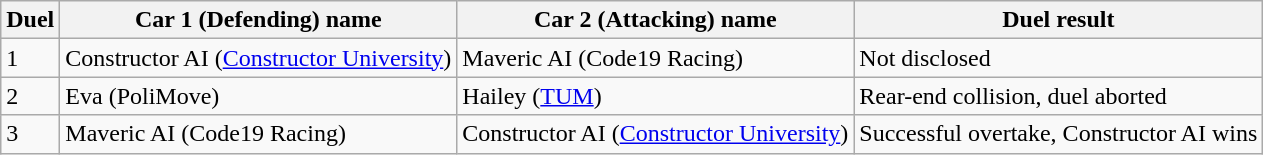<table class="wikitable">
<tr>
<th>Duel</th>
<th>Car 1 (Defending) name</th>
<th>Car 2 (Attacking) name</th>
<th>Duel result</th>
</tr>
<tr>
<td>1</td>
<td> Constructor AI (<a href='#'>Constructor University</a>)</td>
<td> Maveric AI (Code19 Racing)</td>
<td>Not disclosed</td>
</tr>
<tr>
<td>2</td>
<td> Eva (PoliMove)</td>
<td> Hailey (<a href='#'>TUM</a>)</td>
<td>Rear-end collision, duel aborted</td>
</tr>
<tr>
<td>3</td>
<td> Maveric AI (Code19 Racing)</td>
<td> Constructor AI (<a href='#'>Constructor University</a>)</td>
<td>Successful overtake, Constructor AI wins</td>
</tr>
</table>
